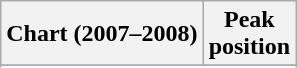<table class="wikitable sortable plainrowheaders" style="text-align:center">
<tr>
<th scope="col">Chart (2007–2008)</th>
<th scope="col">Peak<br>position</th>
</tr>
<tr>
</tr>
<tr>
</tr>
<tr>
</tr>
</table>
